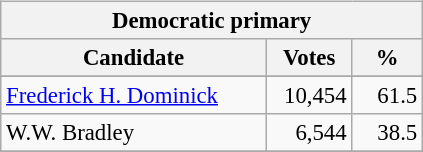<table class="wikitable" align="left" style="margin: 1em 1em 1em 0; font-size: 95%;">
<tr>
<th colspan="3">Democratic primary</th>
</tr>
<tr>
<th colspan="1" style="width: 170px">Candidate</th>
<th style="width: 50px">Votes</th>
<th style="width: 40px">%</th>
</tr>
<tr>
</tr>
<tr>
<td><a href='#'>Frederick H. Dominick</a></td>
<td align="right">10,454</td>
<td align="right">61.5</td>
</tr>
<tr>
<td>W.W. Bradley</td>
<td align="right">6,544</td>
<td align="right">38.5</td>
</tr>
<tr>
</tr>
</table>
